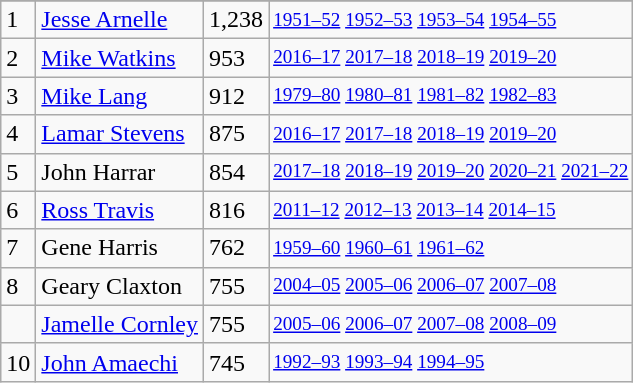<table class="wikitable">
<tr>
</tr>
<tr>
<td>1</td>
<td><a href='#'>Jesse Arnelle</a></td>
<td>1,238</td>
<td style="font-size:80%;"><a href='#'>1951–52</a> <a href='#'>1952–53</a> <a href='#'>1953–54</a> <a href='#'>1954–55</a></td>
</tr>
<tr>
<td>2</td>
<td><a href='#'>Mike Watkins</a></td>
<td>953</td>
<td style="font-size:80%;"><a href='#'>2016–17</a> <a href='#'>2017–18</a> <a href='#'>2018–19</a> <a href='#'>2019–20</a></td>
</tr>
<tr>
<td>3</td>
<td><a href='#'>Mike Lang</a></td>
<td>912</td>
<td style="font-size:80%;"><a href='#'>1979–80</a> <a href='#'>1980–81</a> <a href='#'>1981–82</a> <a href='#'>1982–83</a></td>
</tr>
<tr>
<td>4</td>
<td><a href='#'>Lamar Stevens</a></td>
<td>875</td>
<td style="font-size:80%;"><a href='#'>2016–17</a> <a href='#'>2017–18</a> <a href='#'>2018–19</a> <a href='#'>2019–20</a></td>
</tr>
<tr>
<td>5</td>
<td>John Harrar</td>
<td>854</td>
<td style="font-size:80%;"><a href='#'>2017–18</a> <a href='#'>2018–19</a> <a href='#'>2019–20</a> <a href='#'>2020–21</a> <a href='#'>2021–22</a></td>
</tr>
<tr>
<td>6</td>
<td><a href='#'>Ross Travis</a></td>
<td>816</td>
<td style="font-size:80%;"><a href='#'>2011–12</a> <a href='#'>2012–13</a> <a href='#'>2013–14</a> <a href='#'>2014–15</a></td>
</tr>
<tr>
<td>7</td>
<td>Gene Harris</td>
<td>762</td>
<td style="font-size:80%;"><a href='#'>1959–60</a> <a href='#'>1960–61</a> <a href='#'>1961–62</a></td>
</tr>
<tr>
<td>8</td>
<td>Geary Claxton</td>
<td>755</td>
<td style="font-size:80%;"><a href='#'>2004–05</a> <a href='#'>2005–06</a> <a href='#'>2006–07</a> <a href='#'>2007–08</a></td>
</tr>
<tr>
<td></td>
<td><a href='#'>Jamelle Cornley</a></td>
<td>755</td>
<td style="font-size:80%;"><a href='#'>2005–06</a> <a href='#'>2006–07</a> <a href='#'>2007–08</a> <a href='#'>2008–09</a></td>
</tr>
<tr>
<td>10</td>
<td><a href='#'>John Amaechi</a></td>
<td>745</td>
<td style="font-size:80%;"><a href='#'>1992–93</a> <a href='#'>1993–94</a> <a href='#'>1994–95</a></td>
</tr>
</table>
